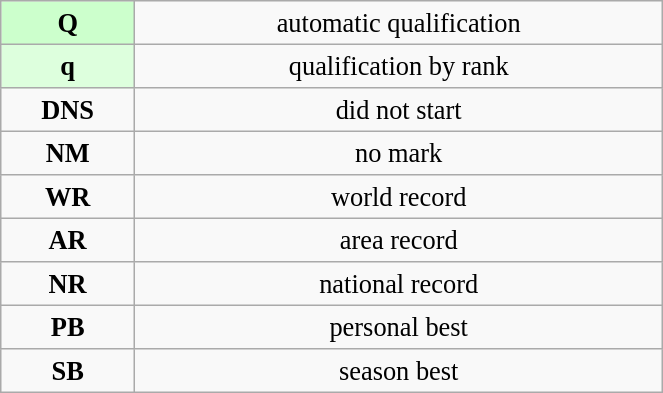<table class="wikitable" style=" text-align:center; font-size:110%;" width="35%">
<tr>
<td bgcolor="ccffcc"><strong>Q</strong></td>
<td>automatic qualification</td>
</tr>
<tr>
<td bgcolor="ddffdd"><strong>q</strong></td>
<td>qualification by rank</td>
</tr>
<tr>
<td><strong>DNS</strong></td>
<td>did not start</td>
</tr>
<tr>
<td><strong>NM</strong></td>
<td>no mark</td>
</tr>
<tr>
<td><strong>WR</strong></td>
<td>world record</td>
</tr>
<tr>
<td><strong>AR</strong></td>
<td>area record</td>
</tr>
<tr>
<td><strong>NR</strong></td>
<td>national record</td>
</tr>
<tr>
<td><strong>PB</strong></td>
<td>personal best</td>
</tr>
<tr>
<td><strong>SB</strong></td>
<td>season best</td>
</tr>
</table>
